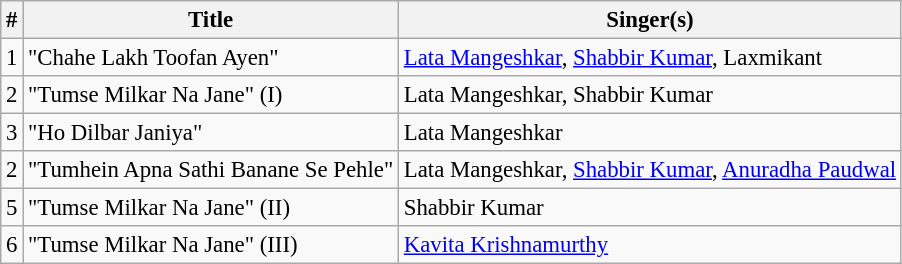<table class="wikitable" style="font-size:95%;">
<tr>
<th>#</th>
<th>Title</th>
<th>Singer(s)</th>
</tr>
<tr>
<td>1</td>
<td>"Chahe Lakh Toofan Ayen"</td>
<td><a href='#'>Lata Mangeshkar</a>, <a href='#'>Shabbir Kumar</a>, Laxmikant</td>
</tr>
<tr>
<td>2</td>
<td>"Tumse Milkar Na Jane" (I)</td>
<td>Lata Mangeshkar, Shabbir Kumar</td>
</tr>
<tr>
<td>3</td>
<td>"Ho Dilbar Janiya"</td>
<td>Lata Mangeshkar</td>
</tr>
<tr>
<td>2</td>
<td>"Tumhein Apna Sathi Banane Se Pehle"</td>
<td>Lata Mangeshkar, <a href='#'>Shabbir Kumar</a>, <a href='#'>Anuradha Paudwal</a></td>
</tr>
<tr>
<td>5</td>
<td>"Tumse Milkar Na Jane" (II)</td>
<td>Shabbir Kumar</td>
</tr>
<tr>
<td>6</td>
<td>"Tumse Milkar Na Jane" (III)</td>
<td><a href='#'>Kavita Krishnamurthy</a></td>
</tr>
</table>
